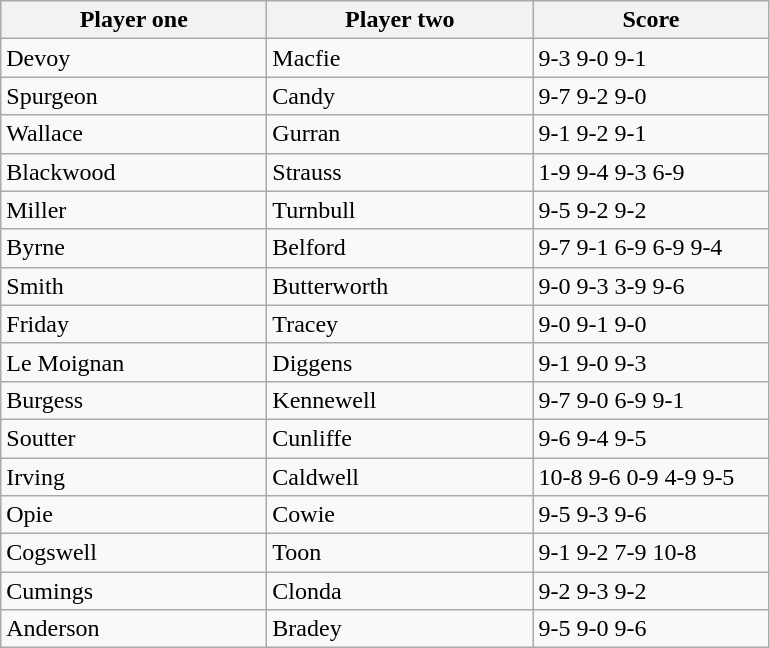<table class="wikitable">
<tr>
<th width=170>Player one</th>
<th width=170>Player two</th>
<th width=150>Score</th>
</tr>
<tr>
<td> Devoy</td>
<td> Macfie</td>
<td>9-3 9-0 9-1</td>
</tr>
<tr>
<td> Spurgeon</td>
<td> Candy</td>
<td>9-7 9-2 9-0</td>
</tr>
<tr>
<td> Wallace</td>
<td> Gurran</td>
<td>9-1 9-2 9-1</td>
</tr>
<tr>
<td> Blackwood</td>
<td> Strauss</td>
<td>1-9 9-4 9-3 6-9</td>
</tr>
<tr>
<td> Miller</td>
<td> Turnbull</td>
<td>9-5 9-2 9-2</td>
</tr>
<tr>
<td> Byrne</td>
<td> Belford</td>
<td>9-7 9-1 6-9 6-9 9-4</td>
</tr>
<tr>
<td> Smith</td>
<td> Butterworth</td>
<td>9-0 9-3 3-9 9-6</td>
</tr>
<tr>
<td> Friday</td>
<td> Tracey</td>
<td>9-0 9-1 9-0</td>
</tr>
<tr>
<td> Le Moignan</td>
<td> Diggens</td>
<td>9-1 9-0 9-3</td>
</tr>
<tr>
<td> Burgess</td>
<td> Kennewell</td>
<td>9-7 9-0 6-9 9-1</td>
</tr>
<tr>
<td> Soutter</td>
<td> Cunliffe</td>
<td>9-6 9-4 9-5</td>
</tr>
<tr>
<td> Irving</td>
<td> Caldwell</td>
<td>10-8 9-6 0-9 4-9 9-5</td>
</tr>
<tr>
<td> Opie</td>
<td> Cowie</td>
<td>9-5 9-3 9-6</td>
</tr>
<tr>
<td> Cogswell</td>
<td> Toon</td>
<td>9-1 9-2 7-9 10-8</td>
</tr>
<tr>
<td> Cumings</td>
<td> Clonda</td>
<td>9-2 9-3 9-2</td>
</tr>
<tr>
<td> Anderson</td>
<td> Bradey</td>
<td>9-5 9-0 9-6</td>
</tr>
</table>
